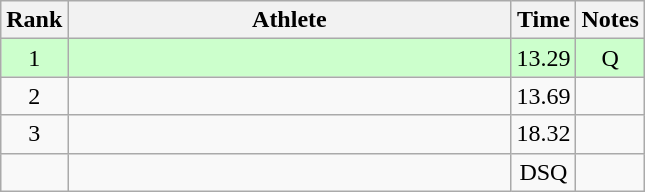<table class="wikitable" style="text-align:center">
<tr>
<th>Rank</th>
<th Style="width:18em">Athlete</th>
<th>Time</th>
<th>Notes</th>
</tr>
<tr style="background:#cfc">
<td>1</td>
<td style="text-align:left"></td>
<td>13.29</td>
<td>Q</td>
</tr>
<tr>
<td>2</td>
<td style="text-align:left"></td>
<td>13.69</td>
<td></td>
</tr>
<tr>
<td>3</td>
<td style="text-align:left"></td>
<td>18.32</td>
<td></td>
</tr>
<tr>
<td></td>
<td style="text-align:left"></td>
<td>DSQ</td>
<td></td>
</tr>
</table>
